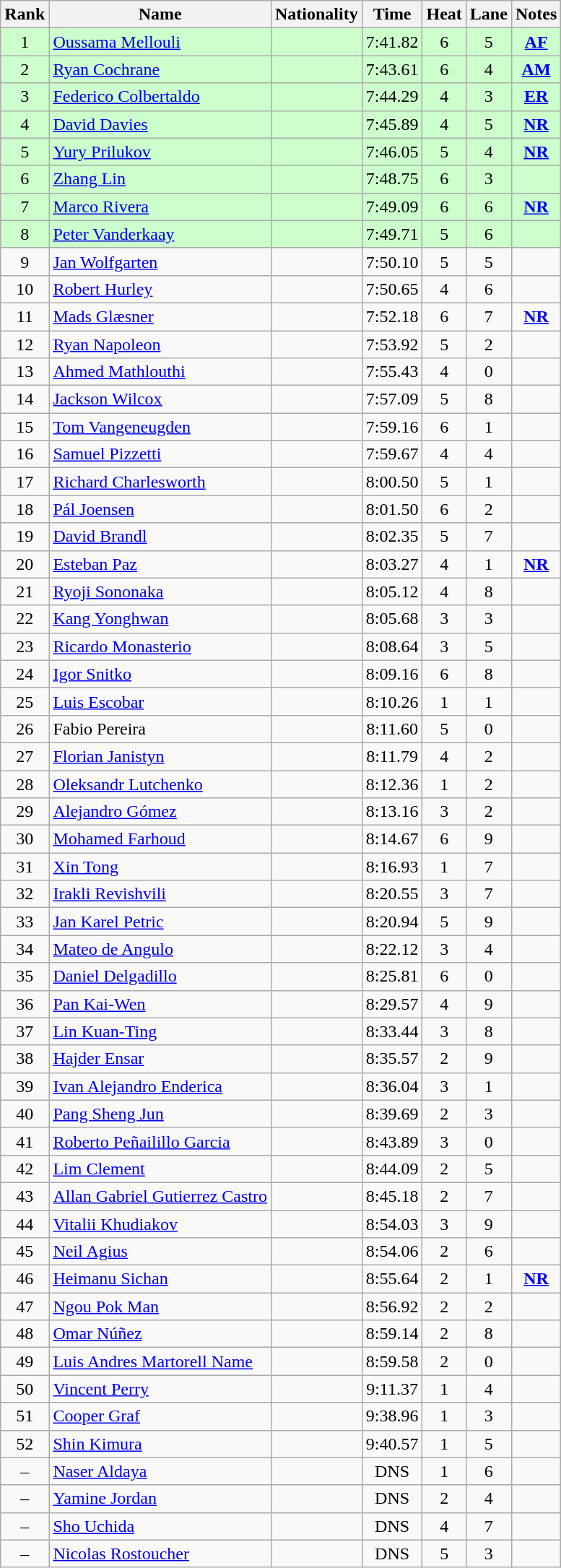<table class="wikitable sortable" style="text-align:center">
<tr>
<th>Rank</th>
<th>Name</th>
<th>Nationality</th>
<th>Time</th>
<th>Heat</th>
<th>Lane</th>
<th>Notes</th>
</tr>
<tr bgcolor=ccffcc>
<td>1</td>
<td align=left><a href='#'>Oussama Mellouli</a></td>
<td align=left></td>
<td>7:41.82</td>
<td>6</td>
<td>5</td>
<td><strong><a href='#'>AF</a></strong></td>
</tr>
<tr bgcolor=ccffcc>
<td>2</td>
<td align=left><a href='#'>Ryan Cochrane</a></td>
<td align=left></td>
<td>7:43.61</td>
<td>6</td>
<td>4</td>
<td><strong><a href='#'>AM</a></strong></td>
</tr>
<tr bgcolor=ccffcc>
<td>3</td>
<td align=left><a href='#'>Federico Colbertaldo</a></td>
<td align=left></td>
<td>7:44.29</td>
<td>4</td>
<td>3</td>
<td><strong><a href='#'>ER</a></strong></td>
</tr>
<tr bgcolor=ccffcc>
<td>4</td>
<td align=left><a href='#'>David Davies</a></td>
<td align=left></td>
<td>7:45.89</td>
<td>4</td>
<td>5</td>
<td><strong><a href='#'>NR</a></strong></td>
</tr>
<tr bgcolor=ccffcc>
<td>5</td>
<td align=left><a href='#'>Yury Prilukov</a></td>
<td align=left></td>
<td>7:46.05</td>
<td>5</td>
<td>4</td>
<td><strong><a href='#'>NR</a></strong></td>
</tr>
<tr bgcolor=ccffcc>
<td>6</td>
<td align=left><a href='#'>Zhang Lin</a></td>
<td align=left></td>
<td>7:48.75</td>
<td>6</td>
<td>3</td>
<td></td>
</tr>
<tr bgcolor=ccffcc>
<td>7</td>
<td align=left><a href='#'>Marco Rivera</a></td>
<td align=left></td>
<td>7:49.09</td>
<td>6</td>
<td>6</td>
<td><strong><a href='#'>NR</a></strong></td>
</tr>
<tr bgcolor=ccffcc>
<td>8</td>
<td align=left><a href='#'>Peter Vanderkaay</a></td>
<td align=left></td>
<td>7:49.71</td>
<td>5</td>
<td>6</td>
<td></td>
</tr>
<tr>
<td>9</td>
<td align=left><a href='#'>Jan Wolfgarten</a></td>
<td align=left></td>
<td>7:50.10</td>
<td>5</td>
<td>5</td>
<td></td>
</tr>
<tr>
<td>10</td>
<td align=left><a href='#'>Robert Hurley</a></td>
<td align=left></td>
<td>7:50.65</td>
<td>4</td>
<td>6</td>
<td></td>
</tr>
<tr>
<td>11</td>
<td align=left><a href='#'>Mads Glæsner</a></td>
<td align=left></td>
<td>7:52.18</td>
<td>6</td>
<td>7</td>
<td><strong><a href='#'>NR</a></strong></td>
</tr>
<tr>
<td>12</td>
<td align=left><a href='#'>Ryan Napoleon</a></td>
<td align=left></td>
<td>7:53.92</td>
<td>5</td>
<td>2</td>
<td></td>
</tr>
<tr>
<td>13</td>
<td align=left><a href='#'>Ahmed Mathlouthi</a></td>
<td align=left></td>
<td>7:55.43</td>
<td>4</td>
<td>0</td>
<td></td>
</tr>
<tr>
<td>14</td>
<td align=left><a href='#'>Jackson Wilcox</a></td>
<td align=left></td>
<td>7:57.09</td>
<td>5</td>
<td>8</td>
<td></td>
</tr>
<tr>
<td>15</td>
<td align=left><a href='#'>Tom Vangeneugden</a></td>
<td align=left></td>
<td>7:59.16</td>
<td>6</td>
<td>1</td>
<td></td>
</tr>
<tr>
<td>16</td>
<td align=left><a href='#'>Samuel Pizzetti</a></td>
<td align=left></td>
<td>7:59.67</td>
<td>4</td>
<td>4</td>
<td></td>
</tr>
<tr>
<td>17</td>
<td align=left><a href='#'>Richard Charlesworth</a></td>
<td align=left></td>
<td>8:00.50</td>
<td>5</td>
<td>1</td>
<td></td>
</tr>
<tr>
<td>18</td>
<td align=left><a href='#'>Pál Joensen</a></td>
<td align=left></td>
<td>8:01.50</td>
<td>6</td>
<td>2</td>
<td></td>
</tr>
<tr>
<td>19</td>
<td align=left><a href='#'>David Brandl</a></td>
<td align=left></td>
<td>8:02.35</td>
<td>5</td>
<td>7</td>
<td></td>
</tr>
<tr>
<td>20</td>
<td align=left><a href='#'>Esteban Paz</a></td>
<td align=left></td>
<td>8:03.27</td>
<td>4</td>
<td>1</td>
<td><strong><a href='#'>NR</a></strong></td>
</tr>
<tr>
<td>21</td>
<td align=left><a href='#'>Ryoji Sononaka</a></td>
<td align=left></td>
<td>8:05.12</td>
<td>4</td>
<td>8</td>
<td></td>
</tr>
<tr>
<td>22</td>
<td align=left><a href='#'>Kang Yonghwan</a></td>
<td align=left></td>
<td>8:05.68</td>
<td>3</td>
<td>3</td>
<td></td>
</tr>
<tr>
<td>23</td>
<td align=left><a href='#'>Ricardo Monasterio</a></td>
<td align=left></td>
<td>8:08.64</td>
<td>3</td>
<td>5</td>
<td></td>
</tr>
<tr>
<td>24</td>
<td align=left><a href='#'>Igor Snitko</a></td>
<td align=left></td>
<td>8:09.16</td>
<td>6</td>
<td>8</td>
<td></td>
</tr>
<tr>
<td>25</td>
<td align=left><a href='#'>Luis Escobar</a></td>
<td align=left></td>
<td>8:10.26</td>
<td>1</td>
<td>1</td>
<td></td>
</tr>
<tr>
<td>26</td>
<td align=left>Fabio Pereira</td>
<td align=left></td>
<td>8:11.60</td>
<td>5</td>
<td>0</td>
<td></td>
</tr>
<tr>
<td>27</td>
<td align=left><a href='#'>Florian Janistyn</a></td>
<td align=left></td>
<td>8:11.79</td>
<td>4</td>
<td>2</td>
<td></td>
</tr>
<tr>
<td>28</td>
<td align=left><a href='#'>Oleksandr Lutchenko</a></td>
<td align=left></td>
<td>8:12.36</td>
<td>1</td>
<td>2</td>
<td></td>
</tr>
<tr>
<td>29</td>
<td align=left><a href='#'>Alejandro Gómez</a></td>
<td align=left></td>
<td>8:13.16</td>
<td>3</td>
<td>2</td>
<td></td>
</tr>
<tr>
<td>30</td>
<td align=left><a href='#'>Mohamed Farhoud</a></td>
<td align=left></td>
<td>8:14.67</td>
<td>6</td>
<td>9</td>
<td></td>
</tr>
<tr>
<td>31</td>
<td align=left><a href='#'>Xin Tong</a></td>
<td align=left></td>
<td>8:16.93</td>
<td>1</td>
<td>7</td>
<td></td>
</tr>
<tr>
<td>32</td>
<td align=left><a href='#'>Irakli Revishvili</a></td>
<td align=left></td>
<td>8:20.55</td>
<td>3</td>
<td>7</td>
<td></td>
</tr>
<tr>
<td>33</td>
<td align=left><a href='#'>Jan Karel Petric</a></td>
<td align=left></td>
<td>8:20.94</td>
<td>5</td>
<td>9</td>
<td></td>
</tr>
<tr>
<td>34</td>
<td align=left><a href='#'>Mateo de Angulo</a></td>
<td align=left></td>
<td>8:22.12</td>
<td>3</td>
<td>4</td>
<td></td>
</tr>
<tr>
<td>35</td>
<td align=left><a href='#'>Daniel Delgadillo</a></td>
<td align=left></td>
<td>8:25.81</td>
<td>6</td>
<td>0</td>
<td></td>
</tr>
<tr>
<td>36</td>
<td align=left><a href='#'>Pan Kai-Wen</a></td>
<td align=left></td>
<td>8:29.57</td>
<td>4</td>
<td>9</td>
<td></td>
</tr>
<tr>
<td>37</td>
<td align=left><a href='#'>Lin Kuan-Ting</a></td>
<td align=left></td>
<td>8:33.44</td>
<td>3</td>
<td>8</td>
<td></td>
</tr>
<tr>
<td>38</td>
<td align=left><a href='#'>Hajder Ensar</a></td>
<td align=left></td>
<td>8:35.57</td>
<td>2</td>
<td>9</td>
<td></td>
</tr>
<tr>
<td>39</td>
<td align=left><a href='#'>Ivan Alejandro Enderica</a></td>
<td align=left></td>
<td>8:36.04</td>
<td>3</td>
<td>1</td>
<td></td>
</tr>
<tr>
<td>40</td>
<td align=left><a href='#'>Pang Sheng Jun</a></td>
<td align=left></td>
<td>8:39.69</td>
<td>2</td>
<td>3</td>
<td></td>
</tr>
<tr>
<td>41</td>
<td align=left><a href='#'>Roberto Peñailillo Garcia</a></td>
<td align=left></td>
<td>8:43.89</td>
<td>3</td>
<td>0</td>
<td></td>
</tr>
<tr>
<td>42</td>
<td align=left><a href='#'>Lim Clement</a></td>
<td align=left></td>
<td>8:44.09</td>
<td>2</td>
<td>5</td>
<td></td>
</tr>
<tr>
<td>43</td>
<td align=left><a href='#'>Allan Gabriel Gutierrez Castro</a></td>
<td align=left></td>
<td>8:45.18</td>
<td>2</td>
<td>7</td>
<td></td>
</tr>
<tr>
<td>44</td>
<td align=left><a href='#'>Vitalii Khudiakov</a></td>
<td align=left></td>
<td>8:54.03</td>
<td>3</td>
<td>9</td>
<td></td>
</tr>
<tr>
<td>45</td>
<td align=left><a href='#'>Neil Agius</a></td>
<td align=left></td>
<td>8:54.06</td>
<td>2</td>
<td>6</td>
<td></td>
</tr>
<tr>
<td>46</td>
<td align=left><a href='#'>Heimanu Sichan</a></td>
<td align=left></td>
<td>8:55.64</td>
<td>2</td>
<td>1</td>
<td><strong><a href='#'>NR</a></strong></td>
</tr>
<tr>
<td>47</td>
<td align=left><a href='#'>Ngou Pok Man</a></td>
<td align=left></td>
<td>8:56.92</td>
<td>2</td>
<td>2</td>
<td></td>
</tr>
<tr>
<td>48</td>
<td align=left><a href='#'>Omar Núñez</a></td>
<td align=left></td>
<td>8:59.14</td>
<td>2</td>
<td>8</td>
<td></td>
</tr>
<tr>
<td>49</td>
<td align=left><a href='#'>Luis Andres Martorell Name</a></td>
<td align=left></td>
<td>8:59.58</td>
<td>2</td>
<td>0</td>
<td></td>
</tr>
<tr>
<td>50</td>
<td align=left><a href='#'>Vincent Perry</a></td>
<td align=left></td>
<td>9:11.37</td>
<td>1</td>
<td>4</td>
<td></td>
</tr>
<tr>
<td>51</td>
<td align=left><a href='#'>Cooper Graf</a></td>
<td align=left></td>
<td>9:38.96</td>
<td>1</td>
<td>3</td>
<td></td>
</tr>
<tr>
<td>52</td>
<td align=left><a href='#'>Shin Kimura</a></td>
<td align=left></td>
<td>9:40.57</td>
<td>1</td>
<td>5</td>
<td></td>
</tr>
<tr>
<td>–</td>
<td align=left><a href='#'>Naser Aldaya</a></td>
<td align=left></td>
<td>DNS</td>
<td>1</td>
<td>6</td>
<td></td>
</tr>
<tr>
<td>–</td>
<td align=left><a href='#'>Yamine Jordan</a></td>
<td align=left></td>
<td>DNS</td>
<td>2</td>
<td>4</td>
<td></td>
</tr>
<tr>
<td>–</td>
<td align=left><a href='#'>Sho Uchida</a></td>
<td align=left></td>
<td>DNS</td>
<td>4</td>
<td>7</td>
<td></td>
</tr>
<tr>
<td>–</td>
<td align=left><a href='#'>Nicolas Rostoucher</a></td>
<td align=left></td>
<td>DNS</td>
<td>5</td>
<td>3</td>
<td></td>
</tr>
</table>
